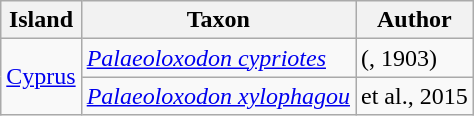<table class="wikitable">
<tr>
<th>Island</th>
<th>Taxon</th>
<th>Author</th>
</tr>
<tr>
<td rowspan="2"><a href='#'>Cyprus</a></td>
<td><em><a href='#'>Palaeoloxodon cypriotes</a></em></td>
<td>(, 1903)</td>
</tr>
<tr>
<td><em><a href='#'>Palaeoloxodon xylophagou</a></em></td>
<td> et al., 2015</td>
</tr>
</table>
